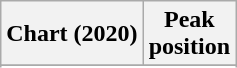<table class="wikitable plainrowheaders">
<tr>
<th scope="col">Chart (2020)</th>
<th scope="col">Peak<br>position</th>
</tr>
<tr>
</tr>
<tr>
</tr>
</table>
